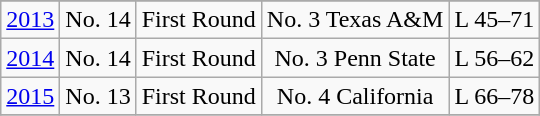<table class="wikitable" style="text-align:center">
<tr>
</tr>
<tr>
<td rowspan=1><a href='#'>2013</a></td>
<td>No. 14</td>
<td>First Round</td>
<td>No. 3 Texas A&M</td>
<td>L 45–71</td>
</tr>
<tr>
<td rowspan=1><a href='#'>2014</a></td>
<td>No. 14</td>
<td>First Round</td>
<td>No. 3 Penn State</td>
<td>L 56–62</td>
</tr>
<tr>
<td rowspan=1><a href='#'>2015</a></td>
<td>No. 13</td>
<td>First Round</td>
<td>No. 4 California</td>
<td>L 66–78</td>
</tr>
<tr>
</tr>
</table>
